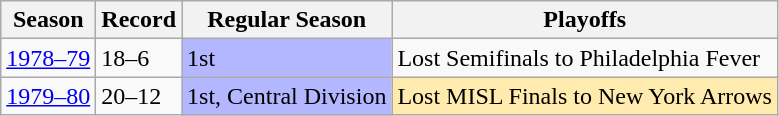<table class="wikitable">
<tr>
<th>Season</th>
<th>Record</th>
<th>Regular Season</th>
<th>Playoffs</th>
</tr>
<tr>
<td><a href='#'>1978–79</a></td>
<td>18–6</td>
<td style="background:#b3b7ff;">1st</td>
<td>Lost Semifinals to Philadelphia Fever</td>
</tr>
<tr>
<td><a href='#'>1979–80</a></td>
<td>20–12</td>
<td style="background:#b3b7ff;">1st, Central Division</td>
<td style="background:#ffebad;">Lost MISL Finals to New York Arrows</td>
</tr>
</table>
